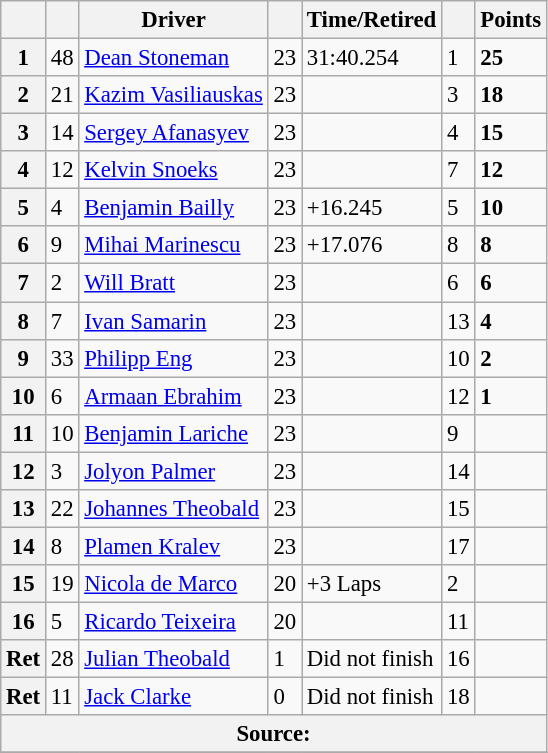<table class="wikitable" style="font-size:95%">
<tr>
<th scope="col"></th>
<th scope="col"></th>
<th scope="col">Driver</th>
<th scope="col"></th>
<th scope="col">Time/Retired</th>
<th scope="col"></th>
<th scope="col">Points</th>
</tr>
<tr>
<th scope="row">1</th>
<td>48</td>
<td><a href='#'>Dean Stoneman</a></td>
<td>23</td>
<td>31:40.254</td>
<td>1</td>
<td><strong>25</strong></td>
</tr>
<tr>
<th scope="row">2</th>
<td>21</td>
<td><a href='#'>Kazim Vasiliauskas</a></td>
<td>23</td>
<td></td>
<td>3</td>
<td><strong>18</strong></td>
</tr>
<tr>
<th scope="row">3</th>
<td>14</td>
<td><a href='#'>Sergey Afanasyev</a></td>
<td>23</td>
<td></td>
<td>4</td>
<td><strong>15</strong></td>
</tr>
<tr>
<th scope="row">4</th>
<td>12</td>
<td><a href='#'>Kelvin Snoeks</a></td>
<td>23</td>
<td></td>
<td>7</td>
<td><strong>12</strong></td>
</tr>
<tr>
<th scope="row">5</th>
<td>4</td>
<td><a href='#'>Benjamin Bailly</a></td>
<td>23</td>
<td>+16.245</td>
<td>5</td>
<td><strong>10</strong></td>
</tr>
<tr>
<th scope="row">6</th>
<td>9</td>
<td><a href='#'>Mihai Marinescu</a></td>
<td>23</td>
<td>+17.076</td>
<td>8</td>
<td><strong>8</strong></td>
</tr>
<tr>
<th scope="row">7</th>
<td>2</td>
<td><a href='#'>Will Bratt</a></td>
<td>23</td>
<td></td>
<td>6</td>
<td><strong>6</strong></td>
</tr>
<tr>
<th scope="row">8</th>
<td>7</td>
<td><a href='#'>Ivan Samarin</a></td>
<td>23</td>
<td></td>
<td>13</td>
<td><strong>4</strong></td>
</tr>
<tr>
<th scope="row">9</th>
<td>33</td>
<td><a href='#'>Philipp Eng</a></td>
<td>23</td>
<td></td>
<td>10</td>
<td><strong>2</strong></td>
</tr>
<tr>
<th scope="row">10</th>
<td>6</td>
<td><a href='#'>Armaan Ebrahim</a></td>
<td>23</td>
<td></td>
<td>12</td>
<td><strong>1</strong></td>
</tr>
<tr>
<th scope="row">11</th>
<td>10</td>
<td><a href='#'>Benjamin Lariche</a></td>
<td>23</td>
<td></td>
<td>9</td>
<td></td>
</tr>
<tr>
<th scope="row">12</th>
<td>3</td>
<td><a href='#'>Jolyon Palmer</a></td>
<td>23</td>
<td></td>
<td>14</td>
<td></td>
</tr>
<tr>
<th scope="row">13</th>
<td>22</td>
<td><a href='#'>Johannes Theobald</a></td>
<td>23</td>
<td></td>
<td>15</td>
<td></td>
</tr>
<tr>
<th scope="row">14</th>
<td>8</td>
<td><a href='#'>Plamen Kralev</a></td>
<td>23</td>
<td></td>
<td>17</td>
<td></td>
</tr>
<tr>
<th scope="row">15</th>
<td>19</td>
<td><a href='#'>Nicola de Marco</a></td>
<td>20</td>
<td>+3 Laps</td>
<td>2</td>
<td></td>
</tr>
<tr>
<th scope="row">16</th>
<td>5</td>
<td><a href='#'>Ricardo Teixeira</a></td>
<td>20</td>
<td></td>
<td>11</td>
<td></td>
</tr>
<tr>
<th scope="row">Ret</th>
<td>28</td>
<td><a href='#'>Julian Theobald</a></td>
<td>1</td>
<td>Did not finish</td>
<td>16</td>
<td></td>
</tr>
<tr>
<th scope="row">Ret</th>
<td>11</td>
<td><a href='#'>Jack Clarke</a></td>
<td>0</td>
<td>Did not finish</td>
<td>18</td>
<td></td>
</tr>
<tr>
<th colspan="7">Source:</th>
</tr>
<tr>
</tr>
</table>
